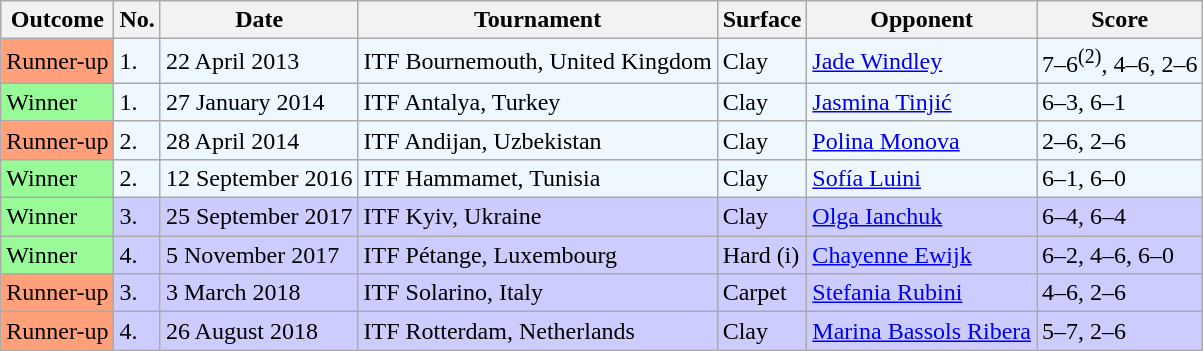<table class="sortable wikitable">
<tr>
<th>Outcome</th>
<th>No.</th>
<th>Date</th>
<th>Tournament</th>
<th>Surface</th>
<th>Opponent</th>
<th class="unsortable">Score</th>
</tr>
<tr style="background:#f0f8ff;">
<td style="background:#ffa07a;">Runner-up</td>
<td>1.</td>
<td>22 April 2013</td>
<td>ITF Bournemouth, United Kingdom</td>
<td>Clay</td>
<td> <a href='#'>Jade Windley</a></td>
<td>7–6<sup>(2)</sup>, 4–6, 2–6</td>
</tr>
<tr style="background:#f0f8ff;">
<td style="background:#98fb98;">Winner</td>
<td>1.</td>
<td>27 January 2014</td>
<td>ITF Antalya, Turkey</td>
<td>Clay</td>
<td> <a href='#'>Jasmina Tinjić</a></td>
<td>6–3, 6–1</td>
</tr>
<tr style="background:#f0f8ff;">
<td style="background:#ffa07a;">Runner-up</td>
<td>2.</td>
<td>28 April 2014</td>
<td>ITF Andijan, Uzbekistan</td>
<td>Clay</td>
<td> <a href='#'>Polina Monova</a></td>
<td>2–6, 2–6</td>
</tr>
<tr style="background:#f0f8ff;">
<td style="background:#98fb98;">Winner</td>
<td>2.</td>
<td>12 September 2016</td>
<td>ITF Hammamet, Tunisia</td>
<td>Clay</td>
<td> <a href='#'>Sofía Luini</a></td>
<td>6–1, 6–0</td>
</tr>
<tr style="background:#ccccff;">
<td style="background:#98fb98;">Winner</td>
<td>3.</td>
<td>25 September 2017</td>
<td>ITF Kyiv, Ukraine</td>
<td>Clay</td>
<td> <a href='#'>Olga Ianchuk</a></td>
<td>6–4, 6–4</td>
</tr>
<tr style="background:#ccccff;">
<td style="background:#98fb98;">Winner</td>
<td>4.</td>
<td>5 November 2017</td>
<td>ITF Pétange, Luxembourg</td>
<td>Hard (i)</td>
<td> <a href='#'>Chayenne Ewijk</a></td>
<td>6–2, 4–6, 6–0</td>
</tr>
<tr style="background:#ccccff;">
<td style="background:#ffa07a;">Runner-up</td>
<td>3.</td>
<td>3 March 2018</td>
<td>ITF Solarino, Italy</td>
<td>Carpet</td>
<td> <a href='#'>Stefania Rubini</a></td>
<td>4–6, 2–6</td>
</tr>
<tr style="background:#ccccff;">
<td style="background:#ffa07a;">Runner-up</td>
<td>4.</td>
<td>26 August 2018</td>
<td>ITF Rotterdam, Netherlands</td>
<td>Clay</td>
<td> <a href='#'>Marina Bassols Ribera</a></td>
<td>5–7, 2–6</td>
</tr>
</table>
